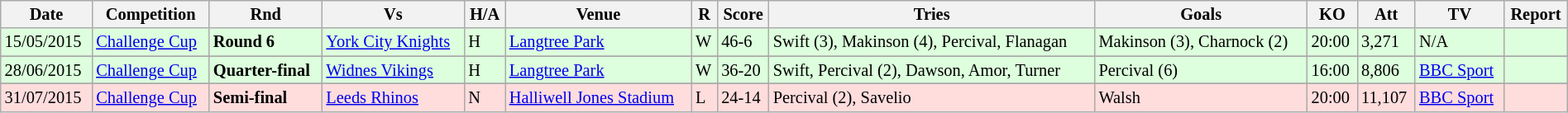<table class="wikitable" style="font-size:85%;" width="100%">
<tr>
<th>Date</th>
<th>Competition</th>
<th>Rnd</th>
<th>Vs</th>
<th>H/A</th>
<th>Venue</th>
<th>R</th>
<th>Score</th>
<th>Tries</th>
<th>Goals</th>
<th>KO</th>
<th>Att</th>
<th>TV</th>
<th>Report</th>
</tr>
<tr style="background:#ddffdd;" width=20 | >
<td>15/05/2015</td>
<td><a href='#'>Challenge Cup</a></td>
<td><strong>Round 6</strong></td>
<td> <a href='#'>York City Knights</a></td>
<td>H</td>
<td><a href='#'>Langtree Park</a></td>
<td>W</td>
<td>46-6</td>
<td>Swift (3), Makinson (4), Percival, Flanagan</td>
<td>Makinson (3), Charnock (2)</td>
<td>20:00</td>
<td>3,271</td>
<td>N/A</td>
<td></td>
</tr>
<tr>
</tr>
<tr style="background:#ddffdd;" width=20 | >
<td>28/06/2015</td>
<td><a href='#'>Challenge Cup</a></td>
<td><strong>Quarter-final</strong></td>
<td> <a href='#'>Widnes Vikings</a></td>
<td>H</td>
<td><a href='#'>Langtree Park</a></td>
<td>W</td>
<td>36-20</td>
<td>Swift, Percival (2), Dawson, Amor, Turner</td>
<td>Percival (6)</td>
<td>16:00</td>
<td>8,806</td>
<td><a href='#'>BBC Sport</a></td>
<td></td>
</tr>
<tr>
</tr>
<tr style="background:#ffdddd;" width=20 | >
<td>31/07/2015</td>
<td><a href='#'>Challenge Cup</a></td>
<td><strong>Semi-final</strong></td>
<td> <a href='#'>Leeds Rhinos</a></td>
<td>N</td>
<td><a href='#'>Halliwell Jones Stadium</a></td>
<td>L</td>
<td>24-14</td>
<td>Percival (2), Savelio</td>
<td>Walsh</td>
<td>20:00</td>
<td>11,107</td>
<td><a href='#'>BBC Sport</a></td>
<td></td>
</tr>
</table>
